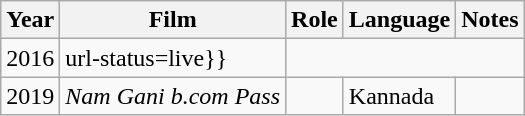<table class="wikitable">
<tr>
<th scope="col">Year</th>
<th scope="col">Film</th>
<th scope="col">Role</th>
<th scope="col">Language</th>
<th scope="col" class="unsortable">Notes</th>
</tr>
<tr>
<td>2016</td>
<td>url-status=live}}</ref></td>
</tr>
<tr>
<td>2019</td>
<td><em>Nam Gani b.com Pass</em></td>
<td></td>
<td>Kannada</td>
<td></td>
</tr>
</table>
